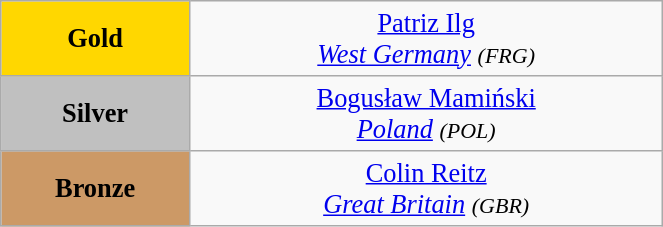<table class="wikitable" style=" text-align:center; font-size:110%;" width="35%">
<tr>
<td bgcolor="gold"><strong>Gold</strong></td>
<td> <a href='#'>Patriz Ilg</a><br><em><a href='#'>West Germany</a> <small>(FRG)</small></em></td>
</tr>
<tr>
<td bgcolor="silver"><strong>Silver</strong></td>
<td> <a href='#'>Bogusław Mamiński</a><br><em><a href='#'>Poland</a> <small>(POL)</small></em></td>
</tr>
<tr>
<td bgcolor="CC9966"><strong>Bronze</strong></td>
<td> <a href='#'>Colin Reitz</a><br><em><a href='#'>Great Britain</a> <small>(GBR)</small></em></td>
</tr>
</table>
